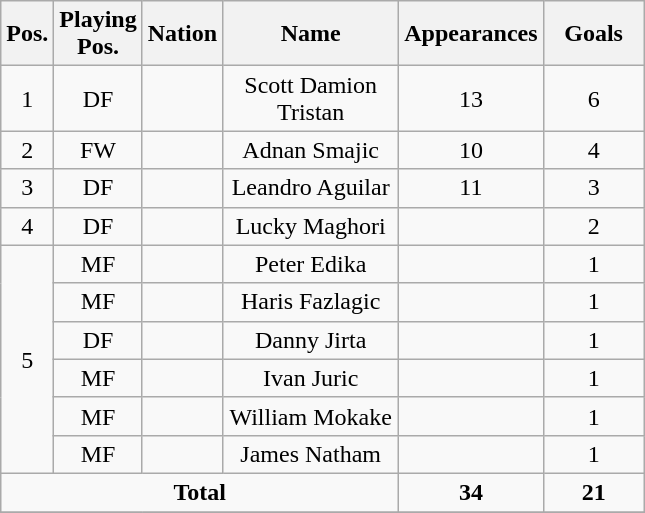<table class="wikitable sortable" style="font-size:100%; text-align:center">
<tr>
<th width=15>Pos.</th>
<th width=15>Playing Pos.</th>
<th width=15>Nation</th>
<th width=110>Name</th>
<th width=50>Appearances</th>
<th width=60>Goals</th>
</tr>
<tr>
<td>1</td>
<td>DF</td>
<td></td>
<td>Scott Damion Tristan</td>
<td>13</td>
<td>6</td>
</tr>
<tr>
<td>2</td>
<td>FW</td>
<td></td>
<td>Adnan Smajic</td>
<td>10</td>
<td>4</td>
</tr>
<tr>
<td>3</td>
<td>DF</td>
<td></td>
<td>Leandro Aguilar</td>
<td>11</td>
<td>3</td>
</tr>
<tr>
<td>4</td>
<td>DF</td>
<td></td>
<td>Lucky Maghori</td>
<td></td>
<td>2</td>
</tr>
<tr>
<td rowspan=6>5</td>
<td>MF</td>
<td></td>
<td>Peter Edika</td>
<td></td>
<td>1</td>
</tr>
<tr>
<td>MF</td>
<td></td>
<td>Haris Fazlagic</td>
<td></td>
<td>1</td>
</tr>
<tr>
<td>DF</td>
<td></td>
<td>Danny Jirta</td>
<td></td>
<td>1</td>
</tr>
<tr>
<td>MF</td>
<td></td>
<td>Ivan Juric</td>
<td></td>
<td>1</td>
</tr>
<tr>
<td>MF</td>
<td></td>
<td>William Mokake</td>
<td></td>
<td>1</td>
</tr>
<tr>
<td>MF</td>
<td></td>
<td>James Natham</td>
<td></td>
<td>1</td>
</tr>
<tr>
<td colspan=4><strong>Total</strong></td>
<td><strong>34</strong></td>
<td><strong>21</strong></td>
</tr>
<tr>
</tr>
</table>
